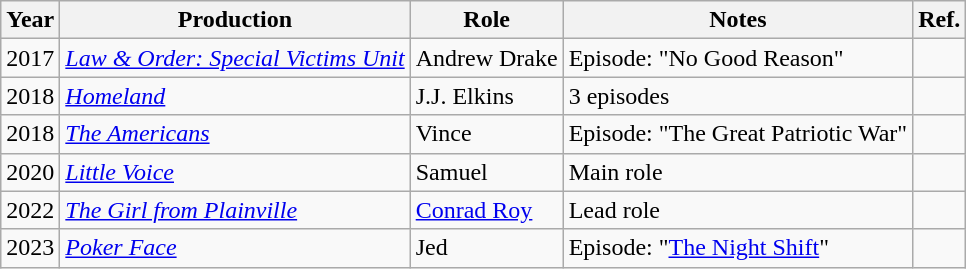<table class="wikitable sortable">
<tr>
<th>Year</th>
<th>Production</th>
<th>Role</th>
<th>Notes</th>
<th class="unsortable">Ref.</th>
</tr>
<tr>
<td>2017</td>
<td><em><a href='#'>Law & Order: Special Victims Unit</a></em></td>
<td>Andrew Drake</td>
<td>Episode: "No Good Reason"</td>
<td></td>
</tr>
<tr>
<td>2018</td>
<td><em><a href='#'>Homeland</a></em></td>
<td>J.J. Elkins</td>
<td>3 episodes</td>
<td></td>
</tr>
<tr>
<td>2018</td>
<td data-sort-value="Americans, The"><em><a href='#'>The Americans</a></em></td>
<td>Vince</td>
<td>Episode: "The Great Patriotic War"</td>
<td></td>
</tr>
<tr>
<td>2020</td>
<td><em><a href='#'>Little Voice</a></em></td>
<td>Samuel</td>
<td>Main role</td>
<td></td>
</tr>
<tr>
<td>2022</td>
<td data-sort-value="Girl from Plainville, The"><em><a href='#'>The Girl from Plainville</a></em></td>
<td><a href='#'>Conrad Roy</a></td>
<td>Lead role</td>
<td></td>
</tr>
<tr>
<td>2023</td>
<td><em><a href='#'>Poker Face</a></em></td>
<td>Jed</td>
<td>Episode: "<a href='#'>The Night Shift</a>"</td>
<td></td>
</tr>
</table>
